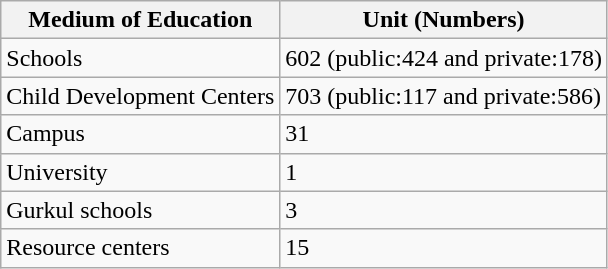<table class="wikitable">
<tr>
<th>Medium of Education</th>
<th>Unit (Numbers)</th>
</tr>
<tr>
<td>Schools</td>
<td>602 (public:424 and private:178)</td>
</tr>
<tr>
<td>Child  Development Centers</td>
<td>703 (public:117 and private:586)</td>
</tr>
<tr>
<td>Campus</td>
<td>31</td>
</tr>
<tr>
<td>University</td>
<td>1</td>
</tr>
<tr>
<td>Gurkul schools</td>
<td>3</td>
</tr>
<tr>
<td>Resource centers</td>
<td>15</td>
</tr>
</table>
